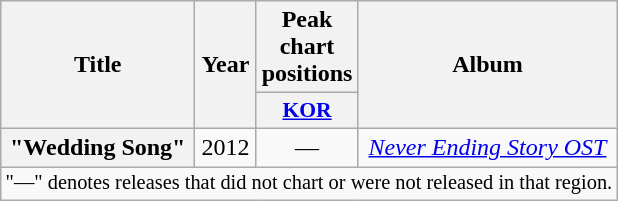<table class="wikitable plainrowheaders" style="text-align:center">
<tr>
<th scope="col" rowspan="2">Title</th>
<th scope="col" rowspan="2">Year</th>
<th scope="col" colspan="1">Peak chart positions</th>
<th scope="col" rowspan="2">Album</th>
</tr>
<tr>
<th scope="col" style="width:2.5em; font-size:90%"><a href='#'>KOR</a></th>
</tr>
<tr>
<th scope="row">"Wedding Song"<br></th>
<td>2012</td>
<td>—</td>
<td><em><a href='#'>Never Ending Story OST</a></em></td>
</tr>
<tr>
<td colspan="4" style="font-size:85%">"—" denotes releases that did not chart or were not released in that region.</td>
</tr>
</table>
